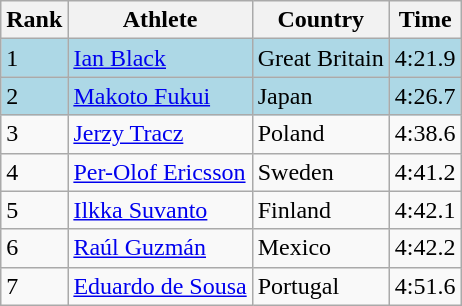<table class="wikitable">
<tr>
<th>Rank</th>
<th>Athlete</th>
<th>Country</th>
<th>Time</th>
</tr>
<tr bgcolor=lightblue>
<td>1</td>
<td><a href='#'>Ian Black</a></td>
<td>Great Britain</td>
<td>4:21.9</td>
</tr>
<tr bgcolor=lightblue>
<td>2</td>
<td><a href='#'>Makoto Fukui</a></td>
<td>Japan</td>
<td>4:26.7</td>
</tr>
<tr>
<td>3</td>
<td><a href='#'>Jerzy Tracz</a></td>
<td>Poland</td>
<td>4:38.6</td>
</tr>
<tr>
<td>4</td>
<td><a href='#'>Per-Olof Ericsson</a></td>
<td>Sweden</td>
<td>4:41.2</td>
</tr>
<tr>
<td>5</td>
<td><a href='#'>Ilkka Suvanto</a></td>
<td>Finland</td>
<td>4:42.1</td>
</tr>
<tr>
<td>6</td>
<td><a href='#'>Raúl Guzmán</a></td>
<td>Mexico</td>
<td>4:42.2</td>
</tr>
<tr>
<td>7</td>
<td><a href='#'>Eduardo de Sousa</a></td>
<td>Portugal</td>
<td>4:51.6</td>
</tr>
</table>
